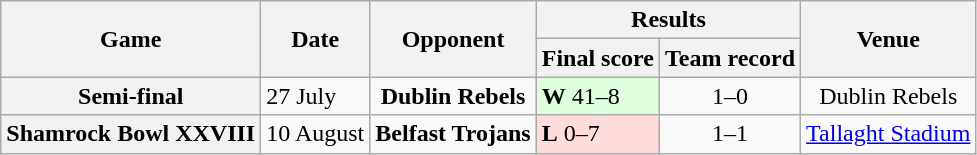<table class="wikitable">
<tr>
<th rowspan="2">Game</th>
<th rowspan="2">Date</th>
<th rowspan="2">Opponent</th>
<th colspan="2">Results</th>
<th rowspan="2">Venue</th>
</tr>
<tr>
<th>Final score</th>
<th>Team record</th>
</tr>
<tr>
<th>Semi-final</th>
<td>27 July</td>
<td style="text-align:center;"><strong>Dublin Rebels</strong></td>
<td style="background:#dfd;"><strong>W</strong> 41–8</td>
<td style="text-align:center;">1–0</td>
<td style="text-align:center;">Dublin Rebels</td>
</tr>
<tr>
<th>Shamrock Bowl XXVIII</th>
<td>10 August</td>
<td style="text-align:center;"><strong>Belfast Trojans</strong></td>
<td style="background:#fdd;"><strong>L</strong> 0–7</td>
<td style="text-align:center;">1–1</td>
<td style="text-align:center;"><a href='#'>Tallaght Stadium</a></td>
</tr>
</table>
